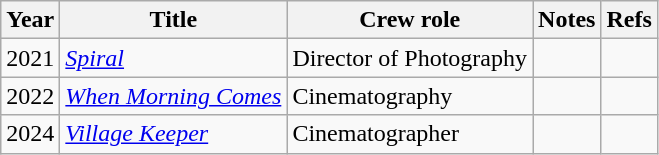<table class="wikitable">
<tr>
<th>Year</th>
<th>Title</th>
<th>Crew role</th>
<th>Notes</th>
<th>Refs</th>
</tr>
<tr>
<td>2021</td>
<td><em><a href='#'>Spiral</a></em></td>
<td>Director of Photography</td>
<td></td>
<td></td>
</tr>
<tr>
<td>2022</td>
<td><em><a href='#'>When Morning Comes</a></em></td>
<td>Cinematography</td>
<td></td>
<td></td>
</tr>
<tr>
<td>2024</td>
<td><em><a href='#'>Village Keeper</a></em></td>
<td>Cinematographer</td>
<td></td>
<td></td>
</tr>
</table>
